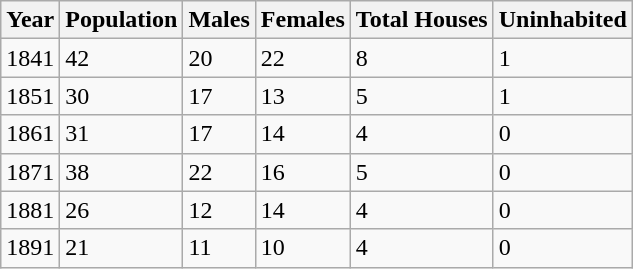<table class="wikitable">
<tr>
<th>Year</th>
<th>Population</th>
<th>Males</th>
<th>Females</th>
<th>Total Houses</th>
<th>Uninhabited</th>
</tr>
<tr>
<td>1841</td>
<td>42</td>
<td>20</td>
<td>22</td>
<td>8</td>
<td>1</td>
</tr>
<tr>
<td>1851</td>
<td>30</td>
<td>17</td>
<td>13</td>
<td>5</td>
<td>1</td>
</tr>
<tr>
<td>1861</td>
<td>31</td>
<td>17</td>
<td>14</td>
<td>4</td>
<td>0</td>
</tr>
<tr>
<td>1871</td>
<td>38</td>
<td>22</td>
<td>16</td>
<td>5</td>
<td>0</td>
</tr>
<tr>
<td>1881</td>
<td>26</td>
<td>12</td>
<td>14</td>
<td>4</td>
<td>0</td>
</tr>
<tr>
<td>1891</td>
<td>21</td>
<td>11</td>
<td>10</td>
<td>4</td>
<td>0</td>
</tr>
</table>
